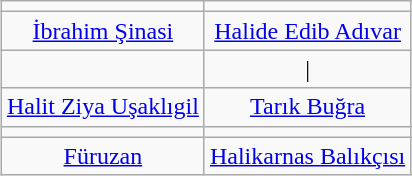<table class="wikitable" style="text-align:right; float:right; margin-right:5px; margin-right:1px;">
<tr>
<td align="center"></td>
<td align="center"></td>
</tr>
<tr>
<td align="center"><a href='#'>İbrahim Şinasi</a><br><small></small></td>
<td align="center"><a href='#'>Halide Edib Adıvar</a><br><small></small></td>
</tr>
<tr>
<td align="center"></td>
<td align="center">|</td>
</tr>
<tr>
<td align="center"><a href='#'>Halit Ziya Uşaklıgil</a><br><small></small></td>
<td align="center"><a href='#'>Tarık Buğra</a><br><small></small></td>
</tr>
<tr>
<td align="center"></td>
<td align="center"></td>
</tr>
<tr>
<td align="center"><a href='#'>Füruzan</a><br><small></small></td>
<td align="center"><a href='#'>Halikarnas Balıkçısı</a><br><small></small></td>
</tr>
</table>
